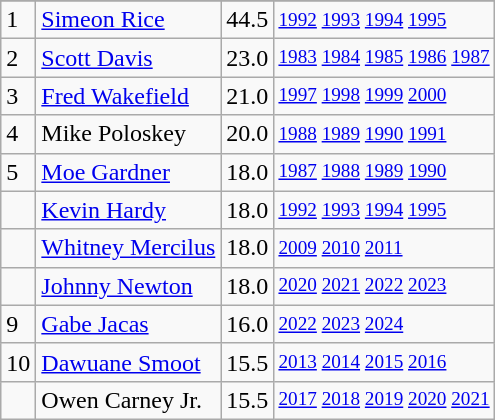<table class="wikitable">
<tr>
</tr>
<tr>
<td>1</td>
<td><a href='#'>Simeon Rice</a></td>
<td>44.5</td>
<td style="font-size:80%;"><a href='#'>1992</a> <a href='#'>1993</a> <a href='#'>1994</a> <a href='#'>1995</a></td>
</tr>
<tr>
<td>2</td>
<td><a href='#'>Scott Davis</a></td>
<td>23.0</td>
<td style="font-size:80%;"><a href='#'>1983</a> <a href='#'>1984</a> <a href='#'>1985</a> <a href='#'>1986</a> <a href='#'>1987</a></td>
</tr>
<tr>
<td>3</td>
<td><a href='#'>Fred Wakefield</a></td>
<td>21.0</td>
<td style="font-size:80%;"><a href='#'>1997</a> <a href='#'>1998</a> <a href='#'>1999</a> <a href='#'>2000</a></td>
</tr>
<tr>
<td>4</td>
<td>Mike Poloskey</td>
<td>20.0</td>
<td style="font-size:80%;"><a href='#'>1988</a> <a href='#'>1989</a> <a href='#'>1990</a> <a href='#'>1991</a></td>
</tr>
<tr>
<td>5</td>
<td><a href='#'>Moe Gardner</a></td>
<td>18.0</td>
<td style="font-size:80%;"><a href='#'>1987</a> <a href='#'>1988</a> <a href='#'>1989</a> <a href='#'>1990</a></td>
</tr>
<tr>
<td></td>
<td><a href='#'>Kevin Hardy</a></td>
<td>18.0</td>
<td style="font-size:80%;"><a href='#'>1992</a> <a href='#'>1993</a> <a href='#'>1994</a> <a href='#'>1995</a></td>
</tr>
<tr>
<td></td>
<td><a href='#'>Whitney Mercilus</a></td>
<td>18.0</td>
<td style="font-size:80%;"><a href='#'>2009</a> <a href='#'>2010</a> <a href='#'>2011</a></td>
</tr>
<tr>
<td></td>
<td><a href='#'>Johnny Newton</a></td>
<td>18.0</td>
<td style="font-size:80%;"><a href='#'>2020</a> <a href='#'>2021</a> <a href='#'>2022</a> <a href='#'>2023</a></td>
</tr>
<tr>
<td>9</td>
<td><a href='#'>Gabe Jacas</a></td>
<td>16.0</td>
<td style="font-size:80%;"><a href='#'>2022</a> <a href='#'>2023</a> <a href='#'>2024</a></td>
</tr>
<tr>
<td>10</td>
<td><a href='#'>Dawuane Smoot</a></td>
<td>15.5</td>
<td style="font-size:80%;"><a href='#'>2013</a> <a href='#'>2014</a> <a href='#'>2015</a> <a href='#'>2016</a></td>
</tr>
<tr>
<td></td>
<td>Owen Carney Jr.</td>
<td>15.5</td>
<td style="font-size:80%;"><a href='#'>2017</a> <a href='#'>2018</a> <a href='#'>2019</a> <a href='#'>2020</a> <a href='#'>2021</a></td>
</tr>
</table>
